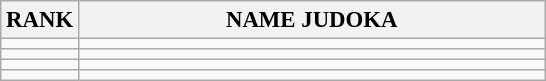<table class="wikitable" style="font-size:95%;">
<tr>
<th>RANK</th>
<th align="left" style="width: 20em">NAME JUDOKA</th>
</tr>
<tr>
<td align="center"></td>
<td></td>
</tr>
<tr>
<td align="center"></td>
<td></td>
</tr>
<tr>
<td align="center"></td>
<td></td>
</tr>
<tr>
<td align="center"></td>
<td></td>
</tr>
</table>
